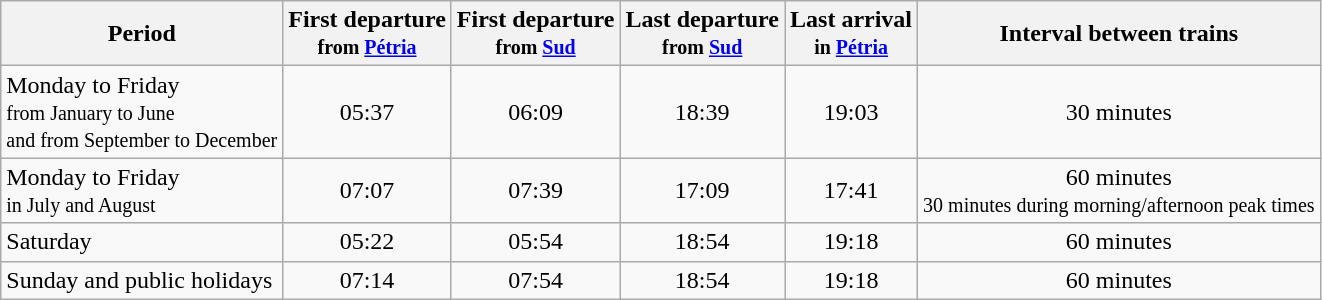<table class="wikitable">
<tr>
<th>Period</th>
<th>First departure<br><small>from <a href='#'>Pétria</a></small></th>
<th>First departure<br><small>from <a href='#'>Sud</a></small></th>
<th>Last departure<br><small>from <a href='#'>Sud</a></small></th>
<th>Last arrival<br><small>in <a href='#'>Pétria</a></small></th>
<th>Interval between trains</th>
</tr>
<tr>
<td>Monday to Friday<br><small>from January to June<br>and from September to December</small></td>
<td align="center">05:37</td>
<td align="center">06:09</td>
<td align="center">18:39</td>
<td align="center">19:03</td>
<td align="center">30 minutes</td>
</tr>
<tr>
<td>Monday to Friday<br><small>in July and August</small></td>
<td align="center">07:07</td>
<td align="center">07:39</td>
<td align="center">17:09</td>
<td align="center">17:41</td>
<td align="center">60 minutes<br><small>30 minutes during morning/afternoon peak times</small></td>
</tr>
<tr>
<td>Saturday</td>
<td align="center">05:22</td>
<td align="center">05:54</td>
<td align="center">18:54</td>
<td align="center">19:18</td>
<td align="center">60 minutes</td>
</tr>
<tr>
<td>Sunday and public holidays</td>
<td align="center">07:14</td>
<td align="center">07:54</td>
<td align="center">18:54</td>
<td align="center">19:18</td>
<td align="center">60 minutes</td>
</tr>
</table>
